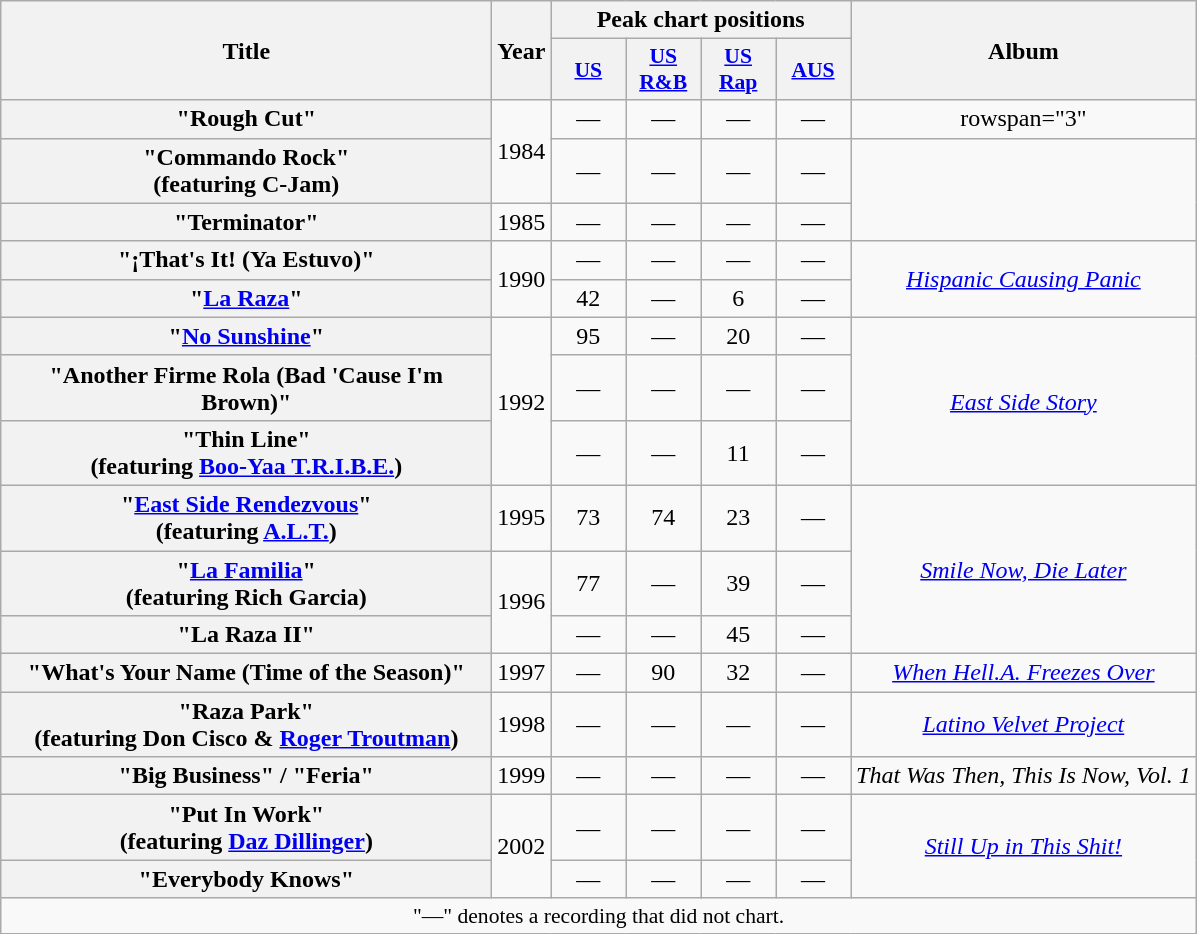<table class="wikitable plainrowheaders" style="text-align:center;">
<tr>
<th scope="col" rowspan="2" style="width:20em;">Title</th>
<th scope="col" rowspan="2">Year</th>
<th scope="col" colspan="4">Peak chart positions</th>
<th scope="col" rowspan="2">Album</th>
</tr>
<tr>
<th scope="col" style="width:3em;font-size:90%;"><a href='#'>US</a><br></th>
<th scope="col" style="width:3em;font-size:90%;"><a href='#'>US<br>R&B</a><br></th>
<th scope="col" style="width:3em;font-size:90%;"><a href='#'>US<br>Rap</a><br></th>
<th scope="col" style="width:3em;font-size:90%;"><a href='#'>AUS</a><br></th>
</tr>
<tr>
<th scope="row">"Rough Cut"</th>
<td rowspan="2">1984</td>
<td>—</td>
<td>—</td>
<td>—</td>
<td>—</td>
<td>rowspan="3" </td>
</tr>
<tr>
<th scope="row">"Commando Rock"<br><span>(featuring C-Jam)</span></th>
<td>—</td>
<td>—</td>
<td>—</td>
<td>—</td>
</tr>
<tr>
<th scope="row">"Terminator"</th>
<td>1985</td>
<td>—</td>
<td>—</td>
<td>—</td>
<td>—</td>
</tr>
<tr>
<th scope="row">"¡That's It! (Ya Estuvo)"</th>
<td rowspan="2">1990</td>
<td>—</td>
<td>—</td>
<td>—</td>
<td>—</td>
<td rowspan="2"><em><a href='#'>Hispanic Causing Panic</a></em></td>
</tr>
<tr>
<th scope="row">"<a href='#'>La Raza</a>"</th>
<td>42</td>
<td>—</td>
<td>6</td>
<td>—</td>
</tr>
<tr>
<th scope="row">"<a href='#'>No Sunshine</a>"</th>
<td rowspan="3">1992</td>
<td>95</td>
<td>—</td>
<td>20</td>
<td>—</td>
<td rowspan="3"><a href='#'><em>East Side Story</em></a></td>
</tr>
<tr>
<th scope="row">"Another Firme Rola (Bad 'Cause I'm Brown)"</th>
<td>—</td>
<td>—</td>
<td>—</td>
<td>—</td>
</tr>
<tr>
<th scope="row">"Thin Line"<br><span>(featuring <a href='#'>Boo-Yaa T.R.I.B.E.</a>)</span></th>
<td>—</td>
<td>—</td>
<td>11</td>
<td>—</td>
</tr>
<tr>
<th scope="row">"<a href='#'>East Side Rendezvous</a>"<br><span>(featuring <a href='#'>A.L.T.</a>)</span></th>
<td>1995</td>
<td>73</td>
<td>74</td>
<td>23</td>
<td>—</td>
<td rowspan="3"><em><a href='#'>Smile Now, Die Later</a></em></td>
</tr>
<tr>
<th scope="row">"<a href='#'>La Familia</a>"<br><span>(featuring Rich Garcia)</span></th>
<td rowspan="2">1996</td>
<td>77</td>
<td>—</td>
<td>39</td>
<td>—</td>
</tr>
<tr>
<th scope="row">"La Raza II"</th>
<td>—</td>
<td>—</td>
<td>45</td>
<td>—</td>
</tr>
<tr>
<th scope="row">"What's Your Name (Time of the Season)"</th>
<td>1997</td>
<td>—</td>
<td>90</td>
<td>32</td>
<td>—</td>
<td><em><a href='#'>When Hell.A. Freezes Over</a></em></td>
</tr>
<tr>
<th scope="row">"Raza Park"<br><span>(featuring Don Cisco & <a href='#'>Roger Troutman</a>)</span></th>
<td>1998</td>
<td>—</td>
<td>—</td>
<td>—</td>
<td>—</td>
<td><em><a href='#'>Latino Velvet Project</a></em></td>
</tr>
<tr>
<th scope="row">"Big Business" / "Feria"</th>
<td>1999</td>
<td>—</td>
<td>—</td>
<td>—</td>
<td>—</td>
<td><em>That Was Then, This Is Now, Vol. 1</em></td>
</tr>
<tr>
<th scope="row">"Put In Work"<br><span>(featuring <a href='#'>Daz Dillinger</a>)</span></th>
<td rowspan="2">2002</td>
<td>—</td>
<td>—</td>
<td>—</td>
<td>—</td>
<td rowspan="2"><em><a href='#'>Still Up in This Shit!</a></em></td>
</tr>
<tr>
<th scope="row">"Everybody Knows"</th>
<td>—</td>
<td>—</td>
<td>—</td>
<td>—</td>
</tr>
<tr>
<td colspan="7" style="font-size:90%">"—" denotes a recording that did not chart.</td>
</tr>
</table>
